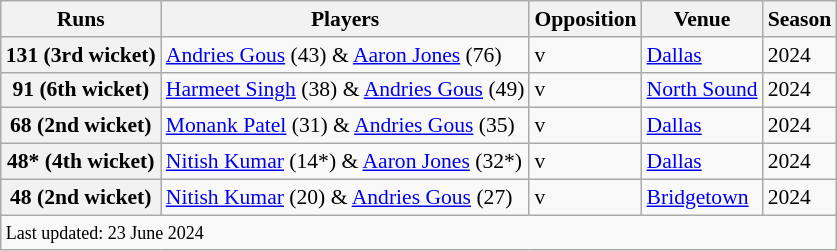<table class="wikitable"style="font-size: 90%">
<tr>
<th scope="col"><strong>Runs</strong></th>
<th scope="col"><strong>Players</strong></th>
<th scope="col"><strong>Opposition</strong></th>
<th scope="col"><strong>Venue</strong></th>
<th scope="col"><strong>Season</strong></th>
</tr>
<tr>
<th>131 (3rd wicket)</th>
<td><a href='#'>Andries Gous</a> (43) & <a href='#'>Aaron Jones</a> (76)</td>
<td>v </td>
<td><a href='#'>Dallas</a></td>
<td>2024</td>
</tr>
<tr>
<th>91 (6th wicket)</th>
<td><a href='#'>Harmeet Singh</a> (38) & <a href='#'>Andries Gous</a> (49)</td>
<td>v </td>
<td><a href='#'>North Sound</a></td>
<td>2024</td>
</tr>
<tr>
<th>68 (2nd wicket)</th>
<td><a href='#'>Monank Patel</a> (31) & <a href='#'>Andries Gous</a> (35)</td>
<td>v </td>
<td><a href='#'>Dallas</a></td>
<td>2024</td>
</tr>
<tr>
<th>48* (4th wicket)</th>
<td><a href='#'>Nitish Kumar</a> (14*) & <a href='#'>Aaron Jones</a> (32*)</td>
<td>v </td>
<td><a href='#'>Dallas</a></td>
<td>2024</td>
</tr>
<tr>
<th>48 (2nd wicket)</th>
<td><a href='#'>Nitish Kumar</a> (20) & <a href='#'>Andries Gous</a> (27)</td>
<td>v </td>
<td><a href='#'>Bridgetown</a></td>
<td>2024</td>
</tr>
<tr>
<td colspan="5"><small>Last updated: 23 June 2024</small></td>
</tr>
</table>
